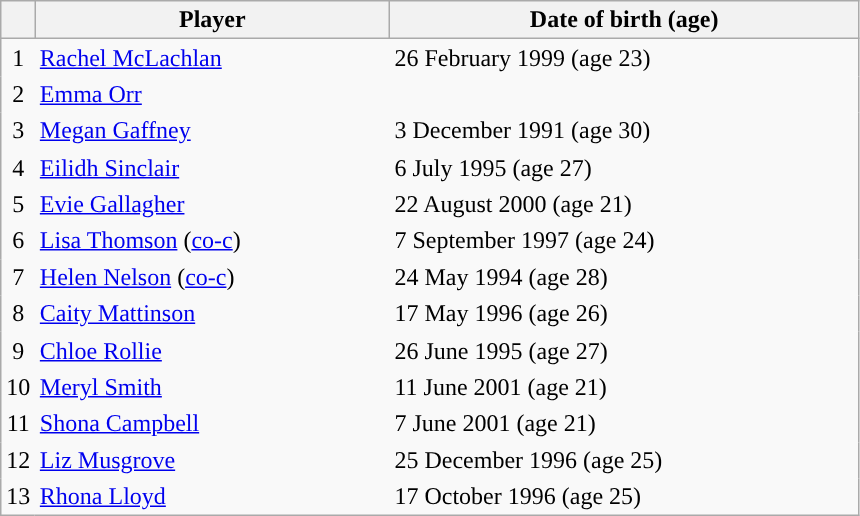<table class="wikitable" style="font-size:">
<tr>
<th scope="col" style="width:4%"></th>
<th scope="col">Player</th>
<th scope="col">Date of birth (age)</th>
</tr>
<tr>
<td style="text-align:center; border:0">1</td>
<td style="text-align:left; border:0"><a href='#'>Rachel McLachlan</a></td>
<td style="text-align:left; border:0">26 February 1999 (age 23)</td>
</tr>
<tr>
<td style="text-align:center; border:0">2</td>
<td style="text-align:left; border:0"><a href='#'>Emma Orr</a></td>
<td style="text-align:left; border:0"></td>
</tr>
<tr>
<td style="text-align:center; border:0">3</td>
<td style="text-align:left; border:0"><a href='#'>Megan Gaffney</a></td>
<td style="text-align:left; border:0">3 December 1991 (age 30)</td>
</tr>
<tr>
<td style="text-align:center; border:0">4</td>
<td style="text-align:left; border:0"><a href='#'>Eilidh Sinclair</a></td>
<td style="text-align:left; border:0">6 July 1995 (age 27)</td>
</tr>
<tr>
<td style="text-align:center; border:0">5</td>
<td style="text-align:left; border:0"><a href='#'>Evie Gallagher</a></td>
<td style="text-align:left; border:0">22 August 2000 (age 21)</td>
</tr>
<tr>
<td style="text-align:center; border:0">6</td>
<td style="text-align:left; border:0"><a href='#'>Lisa Thomson</a> (<a href='#'>co-c</a>)</td>
<td style="text-align:left; border:0">7 September 1997 (age 24)</td>
</tr>
<tr>
<td style="text-align:center; border:0">7</td>
<td style="text-align:left; border:0"><a href='#'>Helen Nelson</a> (<a href='#'>co-c</a>)</td>
<td style="text-align:left; border:0">24 May 1994 (age 28)</td>
</tr>
<tr>
<td style="text-align:center; border:0">8</td>
<td style="text-align:left; border:0"><a href='#'>Caity Mattinson</a></td>
<td style="text-align:left; border:0">17 May 1996 (age 26)</td>
</tr>
<tr>
<td style="text-align:center; border:0">9</td>
<td style="text-align:left; border:0"><a href='#'>Chloe Rollie</a></td>
<td style="text-align:left; border:0">26 June 1995 (age 27)</td>
</tr>
<tr>
<td style="text-align:center; border:0">10</td>
<td style="text-align:left; border:0"><a href='#'>Meryl Smith</a></td>
<td style="text-align:left; border:0">11 June 2001 (age 21)</td>
</tr>
<tr>
<td style="text-align:center; border:0">11</td>
<td style="text-align:left; border:0"><a href='#'>Shona Campbell</a></td>
<td style="text-align:left; border:0">7 June 2001 (age 21)</td>
</tr>
<tr>
<td style="text-align:center; border:0">12</td>
<td style="text-align:left; border:0"><a href='#'>Liz Musgrove</a></td>
<td style="text-align:left; border:0">25 December 1996 (age 25)</td>
</tr>
<tr>
<td style="text-align:center; border:0">13</td>
<td style="text-align:left; border:0"><a href='#'>Rhona Lloyd</a></td>
<td style="text-align:left; border:0">17 October 1996 (age 25)</td>
</tr>
</table>
